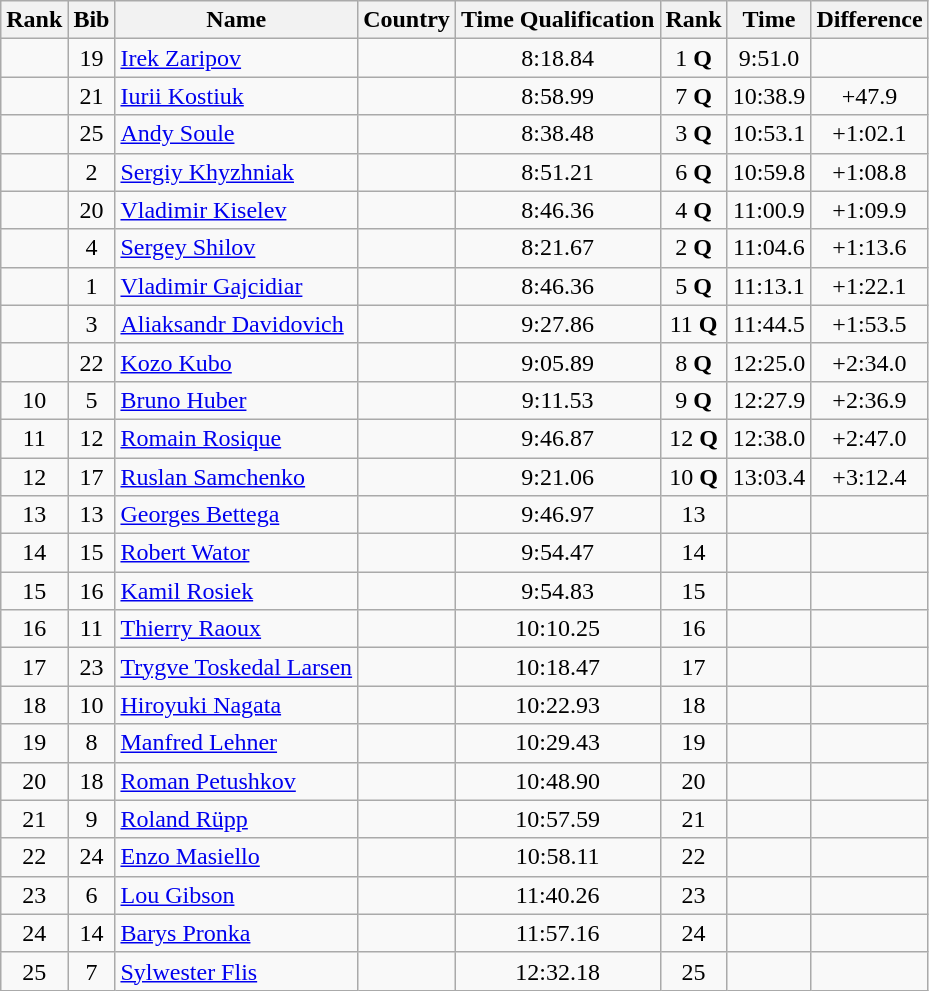<table class="wikitable sortable" style="text-align:center">
<tr>
<th>Rank</th>
<th>Bib</th>
<th>Name</th>
<th>Country</th>
<th>Time Qualification</th>
<th>Rank</th>
<th>Time</th>
<th>Difference</th>
</tr>
<tr>
<td></td>
<td>19</td>
<td align=left><a href='#'>Irek Zaripov</a></td>
<td align=left></td>
<td>8:18.84</td>
<td>1 <strong>Q</strong></td>
<td>9:51.0</td>
<td></td>
</tr>
<tr>
<td></td>
<td>21</td>
<td align=left><a href='#'>Iurii Kostiuk</a></td>
<td align=left></td>
<td>8:58.99</td>
<td>7 <strong>Q</strong></td>
<td>10:38.9</td>
<td>+47.9</td>
</tr>
<tr>
<td></td>
<td>25</td>
<td align=left><a href='#'>Andy Soule</a></td>
<td align=left></td>
<td>8:38.48</td>
<td>3 <strong>Q</strong></td>
<td>10:53.1</td>
<td>+1:02.1</td>
</tr>
<tr>
<td></td>
<td>2</td>
<td align=left><a href='#'>Sergiy Khyzhniak</a></td>
<td align=left></td>
<td>8:51.21</td>
<td>6 <strong>Q</strong></td>
<td>10:59.8</td>
<td>+1:08.8</td>
</tr>
<tr>
<td></td>
<td>20</td>
<td align=left><a href='#'>Vladimir Kiselev</a></td>
<td align=left></td>
<td>8:46.36</td>
<td>4 <strong>Q</strong></td>
<td>11:00.9</td>
<td>+1:09.9</td>
</tr>
<tr>
<td></td>
<td>4</td>
<td align=left><a href='#'>Sergey Shilov</a></td>
<td align=left></td>
<td>8:21.67</td>
<td>2 <strong>Q</strong></td>
<td>11:04.6</td>
<td>+1:13.6</td>
</tr>
<tr>
<td></td>
<td>1</td>
<td align=left><a href='#'>Vladimir Gajcidiar</a></td>
<td align=left></td>
<td>8:46.36</td>
<td>5 <strong>Q</strong></td>
<td>11:13.1</td>
<td>+1:22.1</td>
</tr>
<tr>
<td></td>
<td>3</td>
<td align=left><a href='#'>Aliaksandr Davidovich</a></td>
<td align=left></td>
<td>9:27.86</td>
<td>11 <strong>Q</strong></td>
<td>11:44.5</td>
<td>+1:53.5</td>
</tr>
<tr>
<td></td>
<td>22</td>
<td align=left><a href='#'>Kozo Kubo</a></td>
<td align=left></td>
<td>9:05.89</td>
<td>8 <strong>Q</strong></td>
<td>12:25.0</td>
<td>+2:34.0</td>
</tr>
<tr>
<td>10</td>
<td>5</td>
<td align=left><a href='#'>Bruno Huber</a></td>
<td align=left></td>
<td>9:11.53</td>
<td>9 <strong>Q</strong></td>
<td>12:27.9</td>
<td>+2:36.9</td>
</tr>
<tr>
<td>11</td>
<td>12</td>
<td align=left><a href='#'>Romain Rosique</a></td>
<td align=left></td>
<td>9:46.87</td>
<td>12 <strong>Q</strong></td>
<td>12:38.0</td>
<td>+2:47.0</td>
</tr>
<tr>
<td>12</td>
<td>17</td>
<td align=left><a href='#'>Ruslan Samchenko</a></td>
<td align=left></td>
<td>9:21.06</td>
<td>10 <strong>Q</strong></td>
<td>13:03.4</td>
<td>+3:12.4</td>
</tr>
<tr>
<td>13</td>
<td>13</td>
<td align=left><a href='#'>Georges Bettega</a></td>
<td align=left></td>
<td>9:46.97</td>
<td>13</td>
<td></td>
<td></td>
</tr>
<tr>
<td>14</td>
<td>15</td>
<td align=left><a href='#'>Robert Wator</a></td>
<td align=left></td>
<td>9:54.47</td>
<td>14</td>
<td></td>
<td></td>
</tr>
<tr>
<td>15</td>
<td>16</td>
<td align=left><a href='#'>Kamil Rosiek</a></td>
<td align=left></td>
<td>9:54.83</td>
<td>15</td>
<td></td>
<td></td>
</tr>
<tr>
<td>16</td>
<td>11</td>
<td align=left><a href='#'>Thierry Raoux</a></td>
<td align=left></td>
<td>10:10.25</td>
<td>16</td>
<td></td>
<td></td>
</tr>
<tr>
<td>17</td>
<td>23</td>
<td align=left><a href='#'>Trygve Toskedal Larsen</a></td>
<td align=left></td>
<td>10:18.47</td>
<td>17</td>
<td></td>
<td></td>
</tr>
<tr>
<td>18</td>
<td>10</td>
<td align=left><a href='#'>Hiroyuki Nagata</a></td>
<td align=left></td>
<td>10:22.93</td>
<td>18</td>
<td></td>
<td></td>
</tr>
<tr>
<td>19</td>
<td>8</td>
<td align=left><a href='#'>Manfred Lehner</a></td>
<td align=left></td>
<td>10:29.43</td>
<td>19</td>
<td></td>
<td></td>
</tr>
<tr>
<td>20</td>
<td>18</td>
<td align=left><a href='#'>Roman Petushkov</a></td>
<td align=left></td>
<td>10:48.90</td>
<td>20</td>
<td></td>
<td></td>
</tr>
<tr>
<td>21</td>
<td>9</td>
<td align=left><a href='#'>Roland Rüpp</a></td>
<td align=left></td>
<td>10:57.59</td>
<td>21</td>
<td></td>
<td></td>
</tr>
<tr>
<td>22</td>
<td>24</td>
<td align=left><a href='#'>Enzo Masiello</a></td>
<td align=left></td>
<td>10:58.11</td>
<td>22</td>
<td></td>
<td></td>
</tr>
<tr>
<td>23</td>
<td>6</td>
<td align=left><a href='#'>Lou Gibson</a></td>
<td align=left></td>
<td>11:40.26</td>
<td>23</td>
<td></td>
<td></td>
</tr>
<tr>
<td>24</td>
<td>14</td>
<td align=left><a href='#'>Barys Pronka</a></td>
<td align=left></td>
<td>11:57.16</td>
<td>24</td>
<td></td>
<td></td>
</tr>
<tr>
<td>25</td>
<td>7</td>
<td align=left><a href='#'>Sylwester Flis</a></td>
<td align=left></td>
<td>12:32.18</td>
<td>25</td>
<td></td>
<td></td>
</tr>
</table>
